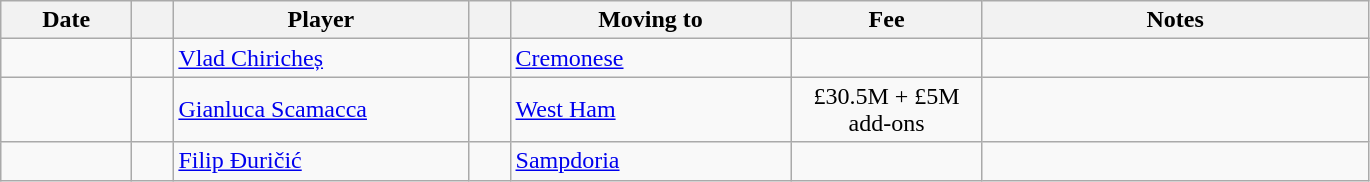<table class="wikitable sortable">
<tr>
<th style="width:80px;">Date</th>
<th style="width:20px;"></th>
<th style="width:190px;">Player</th>
<th style="width:20px;"></th>
<th style="width:180px;">Moving to</th>
<th style="width:120px;" class="unsortable">Fee</th>
<th style="width:250px;" class="unsortable">Notes</th>
</tr>
<tr>
<td></td>
<td align="center"></td>
<td> <a href='#'>Vlad Chiricheș</a></td>
<td align="center"></td>
<td> <a href='#'>Cremonese</a></td>
<td align="center"></td>
<td align="center"></td>
</tr>
<tr>
<td></td>
<td align="center"></td>
<td> <a href='#'>Gianluca Scamacca</a></td>
<td align="center"></td>
<td> <a href='#'>West Ham</a></td>
<td align="center">£30.5M + £5M add-ons</td>
<td align="center"></td>
</tr>
<tr>
<td></td>
<td align="center"></td>
<td> <a href='#'>Filip Đuričić</a></td>
<td align="center"></td>
<td> <a href='#'>Sampdoria</a></td>
<td align="center"></td>
<td align="center"></td>
</tr>
</table>
